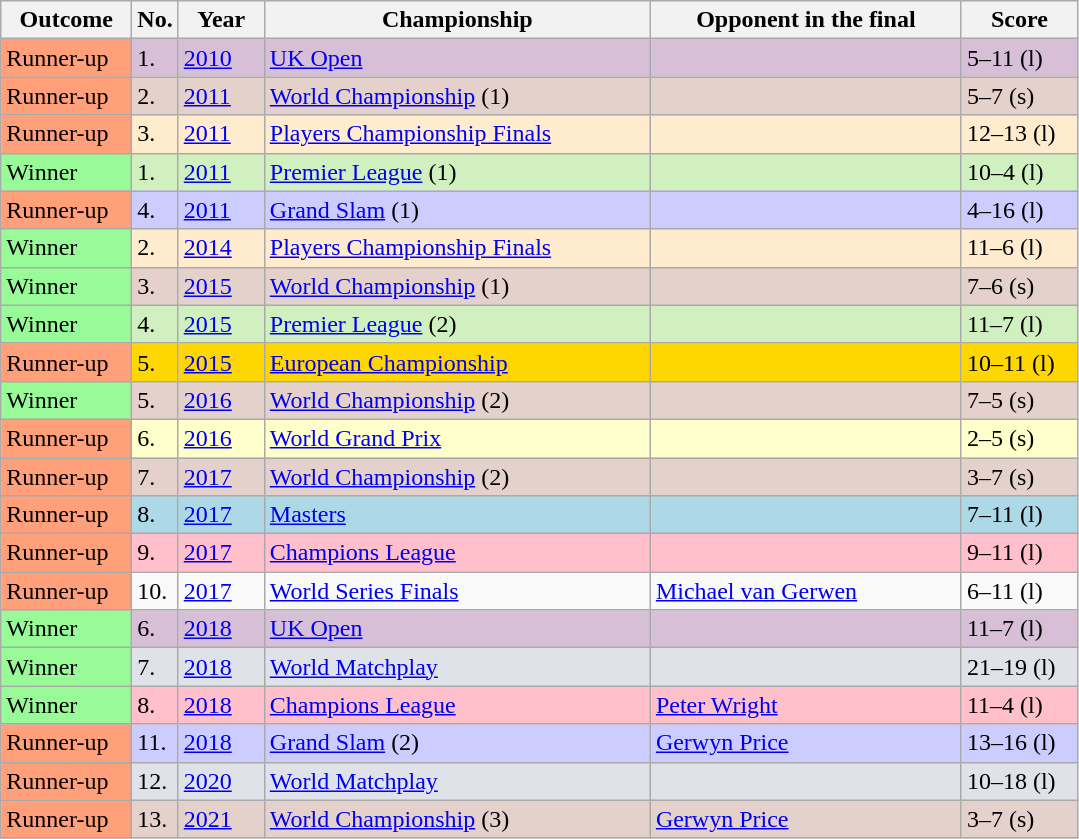<table class="sortable wikitable">
<tr>
<th width="80">Outcome</th>
<th width="20">No.</th>
<th width="50">Year</th>
<th style="width:250px;">Championship</th>
<th style="width:200px;">Opponent in the final</th>
<th width="70">Score</th>
</tr>
<tr style="background:thistle">
<td style="background:#ffa07a;">Runner-up</td>
<td>1.</td>
<td><a href='#'>2010</a></td>
<td><a href='#'>UK Open</a></td>
<td> </td>
<td>5–11 (l)</td>
</tr>
<tr style="background:#e5d1cb;">
<td style="background:#ffa07a;">Runner-up</td>
<td>2.</td>
<td><a href='#'>2011</a></td>
<td><a href='#'>World Championship</a> (1)</td>
<td> </td>
<td>5–7 (s)</td>
</tr>
<tr style="background:#ffebcd;">
<td style="background:#ffa07a;">Runner-up</td>
<td>3.</td>
<td><a href='#'>2011</a></td>
<td><a href='#'>Players Championship Finals</a></td>
<td> </td>
<td>12–13 (l)</td>
</tr>
<tr style="background:#d0f0c0;">
<td style="background:#98FB98">Winner</td>
<td>1.</td>
<td><a href='#'>2011</a></td>
<td><a href='#'>Premier League</a> (1)</td>
<td> </td>
<td>10–4 (l)</td>
</tr>
<tr style="background:#CCCCFF;">
<td style="background:#ffa07a;">Runner-up</td>
<td>4.</td>
<td><a href='#'>2011</a></td>
<td><a href='#'>Grand Slam</a> (1)</td>
<td> </td>
<td>4–16 (l)</td>
</tr>
<tr style="background:#ffebcd;">
<td style="background:#98FB98">Winner</td>
<td>2.</td>
<td><a href='#'>2014</a></td>
<td><a href='#'>Players Championship Finals</a></td>
<td> </td>
<td>11–6 (l)</td>
</tr>
<tr style="background:#e5d1cb;">
<td style="background:#98FB98;">Winner</td>
<td>3.</td>
<td><a href='#'>2015</a></td>
<td><a href='#'>World Championship</a> (1)</td>
<td> </td>
<td>7–6 (s)</td>
</tr>
<tr style="background:#d0f0c0;">
<td style="background:#98FB98">Winner</td>
<td>4.</td>
<td><a href='#'>2015</a></td>
<td><a href='#'>Premier League</a> (2)</td>
<td> </td>
<td>11–7 (l)</td>
</tr>
<tr style="background:gold;">
<td style="background:#ffa07a;">Runner-up</td>
<td>5.</td>
<td><a href='#'>2015</a></td>
<td><a href='#'>European Championship</a></td>
<td> </td>
<td>10–11 (l)</td>
</tr>
<tr style="background:#e5d1cb;">
<td style="background:#98FB98">Winner</td>
<td>5.</td>
<td><a href='#'>2016</a></td>
<td><a href='#'>World Championship</a> (2)</td>
<td> </td>
<td>7–5 (s)</td>
</tr>
<tr style="background:#FFFFCC;">
<td style="background:#ffa07a;">Runner-up</td>
<td>6.</td>
<td><a href='#'>2016</a></td>
<td><a href='#'>World Grand Prix</a></td>
<td> </td>
<td>2–5 (s)</td>
</tr>
<tr style="background:#e5d1cb;">
<td style="background:#ffa07a;">Runner-up</td>
<td>7.</td>
<td><a href='#'>2017</a></td>
<td><a href='#'>World Championship</a> (2)</td>
<td> </td>
<td>3–7 (s)</td>
</tr>
<tr bgcolor="lightblue">
<td style="background:#ffa07a;">Runner-up</td>
<td>8.</td>
<td><a href='#'>2017</a></td>
<td><a href='#'>Masters</a></td>
<td> </td>
<td>7–11 (l)</td>
</tr>
<tr style="background:pink;">
<td style="background:#ffa07a;">Runner-up</td>
<td>9.</td>
<td><a href='#'>2017</a></td>
<td><a href='#'>Champions League</a></td>
<td> </td>
<td>9–11 (l)</td>
</tr>
<tr>
<td style="background:#ffa07a;">Runner-up</td>
<td>10.</td>
<td><a href='#'>2017</a></td>
<td><a href='#'>World Series Finals</a></td>
<td> <a href='#'>Michael van Gerwen</a></td>
<td>6–11 (l)</td>
</tr>
<tr style="background:thistle">
<td style="background:#98FB98">Winner</td>
<td>6.</td>
<td><a href='#'>2018</a></td>
<td><a href='#'>UK Open</a></td>
<td> </td>
<td>11–7 (l)</td>
</tr>
<tr style="background:#dfe2e9;">
<td style="background:#98FB98">Winner</td>
<td>7.</td>
<td><a href='#'>2018</a></td>
<td><a href='#'>World Matchplay</a></td>
<td> </td>
<td>21–19 (l)</td>
</tr>
<tr style="background:pink;">
<td style="background:#98FB98">Winner</td>
<td>8.</td>
<td><a href='#'>2018</a></td>
<td><a href='#'>Champions League</a></td>
<td> <a href='#'>Peter Wright</a></td>
<td>11–4 (l)</td>
</tr>
<tr style="background:#CCCCFF;">
<td style="background:#ffa07a;">Runner-up</td>
<td>11.</td>
<td><a href='#'>2018</a></td>
<td><a href='#'>Grand Slam</a> (2)</td>
<td> <a href='#'>Gerwyn Price</a></td>
<td>13–16 (l)</td>
</tr>
<tr style="background:#dfe2e9;">
<td style="background:#ffa07a;">Runner-up</td>
<td>12.</td>
<td><a href='#'>2020</a></td>
<td><a href='#'>World Matchplay</a></td>
<td> </td>
<td>10–18 (l)</td>
</tr>
<tr style="background:#e5d1cb;">
<td style="background:#ffa07a;">Runner-up</td>
<td>13.</td>
<td><a href='#'>2021</a></td>
<td><a href='#'>World Championship</a> (3)</td>
<td> <a href='#'>Gerwyn Price</a></td>
<td>3–7 (s)</td>
</tr>
</table>
